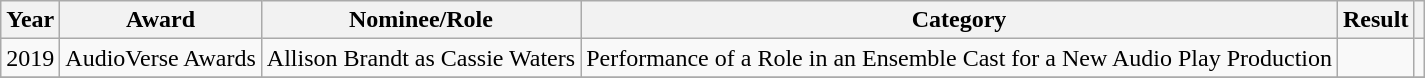<table class="wikitable sortable">
<tr>
<th>Year</th>
<th>Award</th>
<th>Nominee/Role</th>
<th>Category</th>
<th>Result</th>
<th></th>
</tr>
<tr>
<td>2019</td>
<td>AudioVerse Awards</td>
<td>Allison Brandt as Cassie Waters</td>
<td>Performance of a Role in an Ensemble Cast for a New Audio Play Production</td>
<td></td>
<td align="center"></td>
</tr>
<tr>
</tr>
</table>
